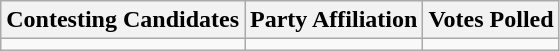<table class="wikitable sortable">
<tr>
<th>Contesting Candidates</th>
<th>Party Affiliation</th>
<th>Votes Polled</th>
</tr>
<tr>
<td></td>
<td></td>
<td></td>
</tr>
</table>
